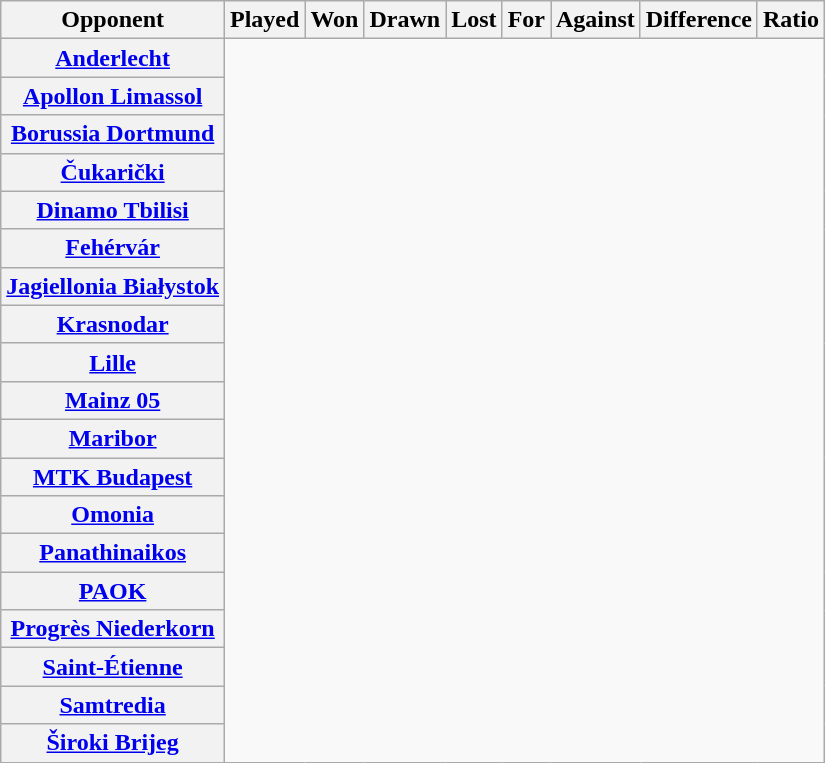<table class="wikitable sortable" style="text-align:center">
<tr>
<th>Opponent</th>
<th>Played</th>
<th>Won</th>
<th>Drawn</th>
<th>Lost</th>
<th>For</th>
<th>Against</th>
<th>Difference</th>
<th>Ratio</th>
</tr>
<tr>
<th scope="row" align=left> <a href='#'>Anderlecht</a><br></th>
</tr>
<tr>
<th scope="row" align=left> <a href='#'>Apollon Limassol</a><br></th>
</tr>
<tr>
<th scope="row" align=left> <a href='#'>Borussia Dortmund</a><br></th>
</tr>
<tr>
<th scope="row" align=left> <a href='#'>Čukarički</a><br></th>
</tr>
<tr>
<th scope="row" align=left> <a href='#'>Dinamo Tbilisi</a><br></th>
</tr>
<tr>
<th scope="row" align=left> <a href='#'>Fehérvár</a><br></th>
</tr>
<tr>
<th scope="row" align=left> <a href='#'>Jagiellonia Białystok</a><br></th>
</tr>
<tr>
<th scope="row" align=left> <a href='#'>Krasnodar</a><br></th>
</tr>
<tr>
<th scope="row" align=left> <a href='#'>Lille</a><br></th>
</tr>
<tr>
<th scope="row" align=left> <a href='#'>Mainz 05</a><br></th>
</tr>
<tr>
<th scope="row" align=left> <a href='#'>Maribor</a><br></th>
</tr>
<tr>
<th scope="row" align=left> <a href='#'>MTK Budapest</a><br></th>
</tr>
<tr>
<th scope="row" align=left> <a href='#'>Omonia</a><br></th>
</tr>
<tr>
<th scope="row" align=left> <a href='#'>Panathinaikos</a><br></th>
</tr>
<tr>
<th scope="row" align=left> <a href='#'>PAOK</a><br></th>
</tr>
<tr>
<th scope="row" align=left> <a href='#'>Progrès Niederkorn</a><br></th>
</tr>
<tr>
<th scope="row" align=left> <a href='#'>Saint-Étienne</a><br></th>
</tr>
<tr>
<th scope="row" align=left> <a href='#'>Samtredia</a><br></th>
</tr>
<tr>
<th scope="row" align=left> <a href='#'>Široki Brijeg</a><br></th>
</tr>
</table>
